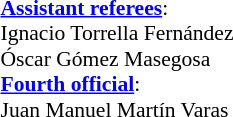<table width=50% style="font-size: 90%">
<tr>
<td><br><strong><a href='#'>Assistant referees</a></strong>:
<br>Ignacio Torrella Fernández
<br>Óscar Gómez Masegosa
<br><strong><a href='#'>Fourth official</a></strong>:
<br>Juan Manuel Martín Varas</td>
</tr>
</table>
